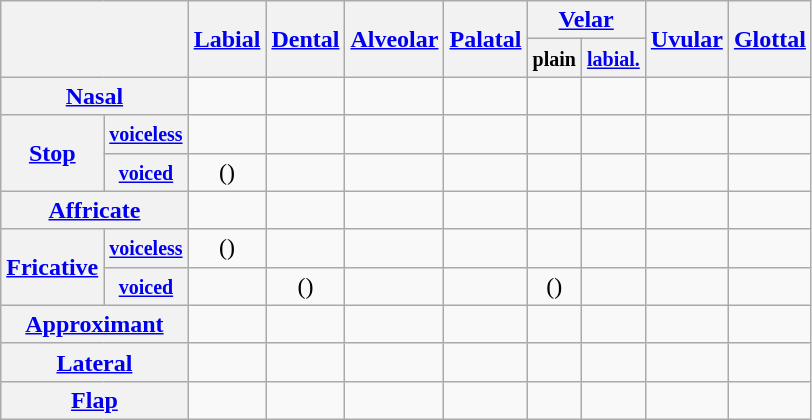<table class="wikitable" style="text-align:center">
<tr>
<th rowspan=2 colspan=2></th>
<th rowspan=2><a href='#'>Labial</a></th>
<th rowspan=2><a href='#'>Dental</a></th>
<th rowspan=2><a href='#'>Alveolar</a></th>
<th rowspan=2><a href='#'>Palatal</a></th>
<th colspan=2><a href='#'>Velar</a></th>
<th rowspan=2><a href='#'>Uvular</a></th>
<th rowspan=2><a href='#'>Glottal</a></th>
</tr>
<tr>
<th><small>plain</small></th>
<th><small><a href='#'>labial.</a></small></th>
</tr>
<tr>
<th colspan=2><a href='#'>Nasal</a></th>
<td></td>
<td></td>
<td></td>
<td></td>
<td></td>
<td></td>
<td></td>
<td></td>
</tr>
<tr>
<th rowspan=2><a href='#'>Stop</a></th>
<th><small><a href='#'>voiceless</a></small></th>
<td></td>
<td></td>
<td></td>
<td></td>
<td></td>
<td></td>
<td></td>
<td></td>
</tr>
<tr>
<th><small><a href='#'>voiced</a></small></th>
<td>()</td>
<td></td>
<td></td>
<td></td>
<td></td>
<td></td>
<td></td>
<td></td>
</tr>
<tr>
<th colspan=2><a href='#'>Affricate</a></th>
<td></td>
<td></td>
<td></td>
<td></td>
<td></td>
<td></td>
<td></td>
<td></td>
</tr>
<tr>
<th rowspan=2><a href='#'>Fricative</a></th>
<th><small><a href='#'>voiceless</a></small></th>
<td>()</td>
<td></td>
<td></td>
<td></td>
<td></td>
<td></td>
<td></td>
<td></td>
</tr>
<tr>
<th><small><a href='#'>voiced</a></small></th>
<td></td>
<td>()</td>
<td></td>
<td></td>
<td>()</td>
<td></td>
<td></td>
<td></td>
</tr>
<tr>
<th colspan=2><a href='#'>Approximant</a></th>
<td></td>
<td></td>
<td></td>
<td></td>
<td></td>
<td></td>
<td></td>
<td></td>
</tr>
<tr>
<th colspan=2><a href='#'>Lateral</a></th>
<td></td>
<td></td>
<td></td>
<td></td>
<td></td>
<td></td>
<td></td>
<td></td>
</tr>
<tr>
<th colspan=2><a href='#'>Flap</a></th>
<td></td>
<td></td>
<td></td>
<td></td>
<td></td>
<td></td>
<td></td>
<td></td>
</tr>
</table>
